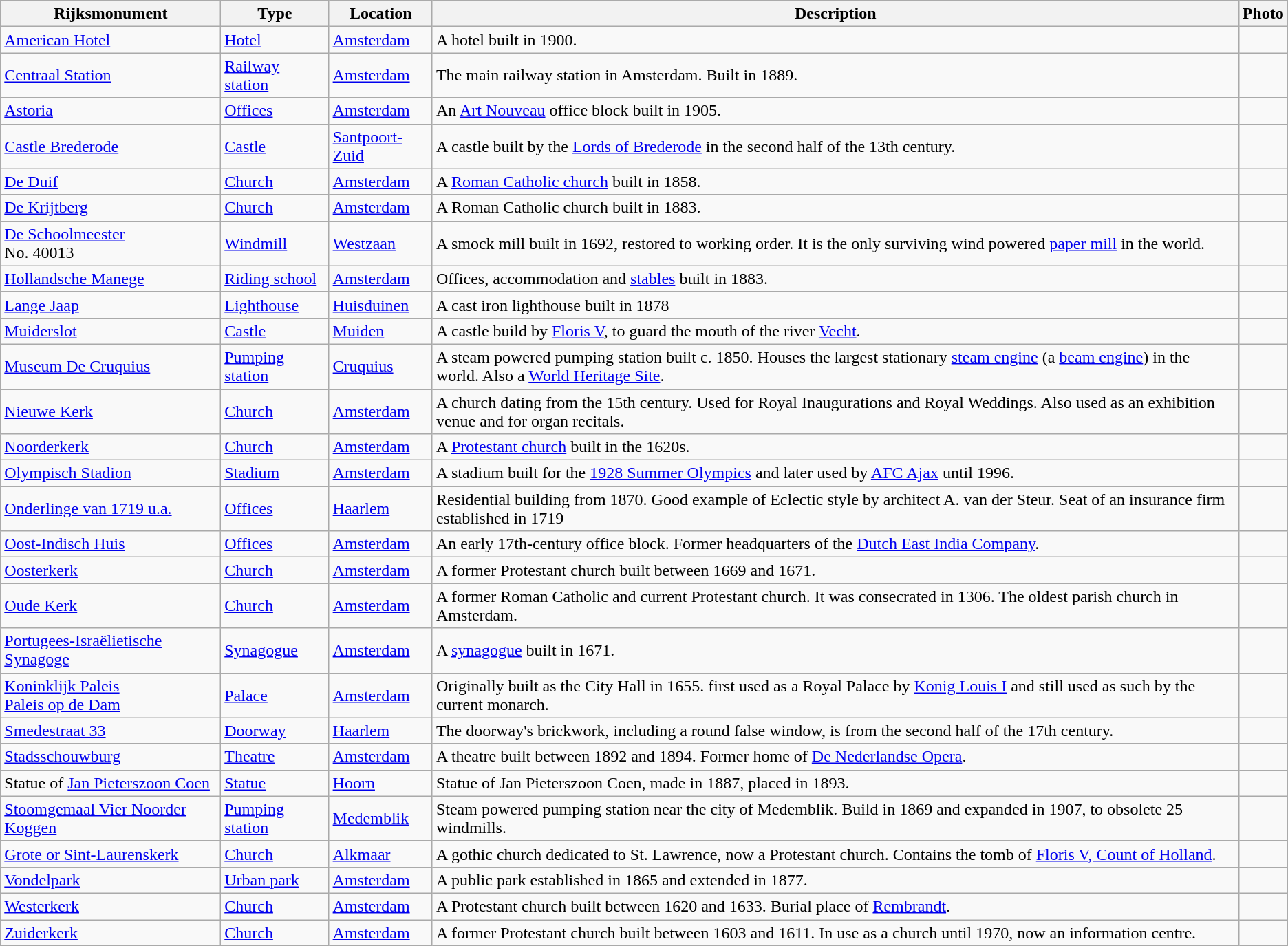<table class="wikitable">
<tr>
<th>Rijksmonument</th>
<th>Type</th>
<th>Location</th>
<th>Description</th>
<th>Photo</th>
</tr>
<tr>
<td><a href='#'>American Hotel</a></td>
<td><a href='#'>Hotel</a></td>
<td><a href='#'>Amsterdam</a></td>
<td>A hotel built in 1900.</td>
<td></td>
</tr>
<tr>
<td><a href='#'>Centraal Station</a></td>
<td><a href='#'>Railway station</a></td>
<td><a href='#'>Amsterdam</a></td>
<td>The main railway station in Amsterdam. Built in 1889.</td>
<td></td>
</tr>
<tr>
<td><a href='#'>Astoria</a></td>
<td><a href='#'>Offices</a></td>
<td><a href='#'>Amsterdam</a></td>
<td>An <a href='#'>Art Nouveau</a> office block built in 1905.</td>
<td></td>
</tr>
<tr>
<td><a href='#'>Castle Brederode</a></td>
<td><a href='#'>Castle</a></td>
<td><a href='#'>Santpoort-Zuid</a></td>
<td>A castle built by the <a href='#'>Lords of Brederode</a> in the second half of the 13th century.</td>
<td></td>
</tr>
<tr>
<td><a href='#'>De Duif</a></td>
<td><a href='#'>Church</a></td>
<td><a href='#'>Amsterdam</a></td>
<td>A <a href='#'>Roman Catholic church</a> built in 1858.</td>
<td></td>
</tr>
<tr>
<td><a href='#'>De Krijtberg</a></td>
<td><a href='#'>Church</a></td>
<td><a href='#'>Amsterdam</a></td>
<td>A Roman Catholic church built in  1883.</td>
<td></td>
</tr>
<tr>
<td><a href='#'>De Schoolmeester</a><br>No. 40013</td>
<td><a href='#'>Windmill</a></td>
<td><a href='#'>Westzaan</a></td>
<td>A smock mill built in 1692, restored to working order. It is the only surviving wind powered <a href='#'>paper mill</a> in the world.</td>
<td></td>
</tr>
<tr>
<td><a href='#'>Hollandsche Manege</a></td>
<td><a href='#'>Riding school</a></td>
<td><a href='#'>Amsterdam</a></td>
<td>Offices, accommodation and <a href='#'>stables</a> built in 1883.</td>
<td></td>
</tr>
<tr>
<td><a href='#'>Lange Jaap</a></td>
<td><a href='#'>Lighthouse</a></td>
<td><a href='#'>Huisduinen</a></td>
<td>A cast iron lighthouse built in 1878</td>
<td></td>
</tr>
<tr>
<td><a href='#'>Muiderslot</a></td>
<td><a href='#'>Castle</a></td>
<td><a href='#'>Muiden</a></td>
<td>A castle build by <a href='#'>Floris V</a>, to guard the mouth of the river <a href='#'>Vecht</a>.</td>
<td></td>
</tr>
<tr>
<td><a href='#'>Museum De Cruquius</a></td>
<td><a href='#'>Pumping station</a></td>
<td><a href='#'>Cruquius</a></td>
<td>A steam powered pumping station built c. 1850. Houses the largest stationary <a href='#'>steam engine</a> (a <a href='#'>beam engine</a>) in the world. Also a <a href='#'>World Heritage Site</a>.</td>
<td></td>
</tr>
<tr>
<td><a href='#'>Nieuwe Kerk</a></td>
<td><a href='#'>Church</a></td>
<td><a href='#'>Amsterdam</a></td>
<td>A church dating from the 15th century. Used for Royal Inaugurations and Royal Weddings. Also used as an exhibition venue and for organ recitals.</td>
<td></td>
</tr>
<tr>
<td><a href='#'>Noorderkerk</a></td>
<td><a href='#'>Church</a></td>
<td><a href='#'>Amsterdam</a></td>
<td>A <a href='#'>Protestant church</a> built in the 1620s.</td>
<td></td>
</tr>
<tr>
<td><a href='#'>Olympisch Stadion</a></td>
<td><a href='#'>Stadium</a></td>
<td><a href='#'>Amsterdam</a></td>
<td>A stadium built for the <a href='#'>1928 Summer Olympics</a> and later used by <a href='#'>AFC Ajax</a> until 1996.</td>
<td></td>
</tr>
<tr>
<td><a href='#'>Onderlinge van 1719 u.a.</a></td>
<td><a href='#'>Offices</a></td>
<td><a href='#'>Haarlem</a></td>
<td>Residential building from 1870. Good example of Eclectic style by architect A. van der Steur. Seat of an insurance firm established in 1719</td>
<td></td>
</tr>
<tr>
<td><a href='#'>Oost-Indisch Huis</a></td>
<td><a href='#'>Offices</a></td>
<td><a href='#'>Amsterdam</a></td>
<td>An early 17th-century office block. Former headquarters of the <a href='#'>Dutch East India Company</a>.</td>
<td></td>
</tr>
<tr>
<td><a href='#'>Oosterkerk</a></td>
<td><a href='#'>Church</a></td>
<td><a href='#'>Amsterdam</a></td>
<td>A former Protestant church built between 1669 and 1671.</td>
<td></td>
</tr>
<tr>
<td><a href='#'>Oude Kerk</a></td>
<td><a href='#'>Church</a></td>
<td><a href='#'>Amsterdam</a></td>
<td>A former Roman Catholic and current Protestant church. It was consecrated in 1306. The oldest parish church in Amsterdam.</td>
<td></td>
</tr>
<tr>
<td><a href='#'>Portugees-Israëlietische Synagoge</a></td>
<td><a href='#'>Synagogue</a></td>
<td><a href='#'>Amsterdam</a></td>
<td>A <a href='#'>synagogue</a> built in 1671.</td>
<td></td>
</tr>
<tr>
<td><a href='#'>Koninklijk Paleis<br>Paleis op de Dam</a></td>
<td><a href='#'>Palace</a></td>
<td><a href='#'>Amsterdam</a></td>
<td>Originally built as the City Hall in 1655. first used as a Royal Palace by <a href='#'>Konig Louis I</a> and still used as such by the current monarch.</td>
<td></td>
</tr>
<tr>
<td><a href='#'>Smedestraat 33</a></td>
<td><a href='#'>Doorway</a></td>
<td><a href='#'>Haarlem</a></td>
<td>The doorway's brickwork, including a round false window, is from the second half of the 17th century.</td>
<td></td>
</tr>
<tr>
<td><a href='#'>Stadsschouwburg</a></td>
<td><a href='#'>Theatre</a></td>
<td><a href='#'>Amsterdam</a></td>
<td>A theatre built between 1892 and 1894. Former home of <a href='#'>De Nederlandse Opera</a>.</td>
<td></td>
</tr>
<tr>
<td>Statue of <a href='#'>Jan Pieterszoon Coen</a></td>
<td><a href='#'>Statue</a></td>
<td><a href='#'>Hoorn</a></td>
<td>Statue of Jan Pieterszoon Coen, made in 1887, placed in 1893.</td>
<td></td>
</tr>
<tr>
<td><a href='#'>Stoomgemaal Vier Noorder Koggen</a></td>
<td><a href='#'>Pumping station</a></td>
<td><a href='#'>Medemblik</a></td>
<td>Steam powered pumping station near the city of Medemblik. Build in 1869 and expanded in 1907, to obsolete 25 windmills.</td>
<td></td>
</tr>
<tr>
<td><a href='#'>Grote or Sint-Laurenskerk</a></td>
<td><a href='#'>Church</a></td>
<td><a href='#'>Alkmaar</a></td>
<td>A gothic church dedicated to St. Lawrence, now a Protestant church. Contains the tomb of <a href='#'>Floris V, Count of Holland</a>.</td>
<td></td>
</tr>
<tr>
<td><a href='#'>Vondelpark</a></td>
<td><a href='#'>Urban park</a></td>
<td><a href='#'>Amsterdam</a></td>
<td>A public park established in 1865 and extended in 1877.</td>
<td></td>
</tr>
<tr>
<td><a href='#'>Westerkerk</a></td>
<td><a href='#'>Church</a></td>
<td><a href='#'>Amsterdam</a></td>
<td>A Protestant church built between 1620 and 1633. Burial place of <a href='#'>Rembrandt</a>.</td>
<td></td>
</tr>
<tr>
<td><a href='#'>Zuiderkerk</a></td>
<td><a href='#'>Church</a></td>
<td><a href='#'>Amsterdam</a></td>
<td>A former Protestant church built between 1603 and 1611. In use as a church until 1970, now an information centre.</td>
<td></td>
</tr>
</table>
